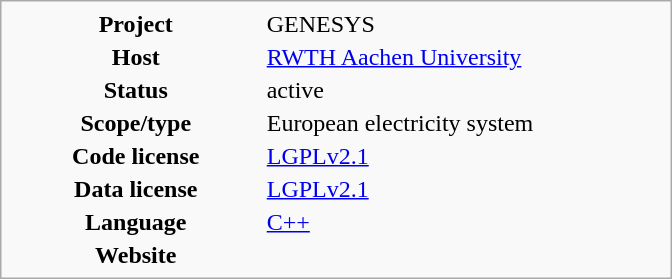<table class="infobox" style="width: 28em">
<tr>
<th style="width: 35%">Project</th>
<td style="width: 55%">GENESYS</td>
</tr>
<tr>
<th>Host</th>
<td><a href='#'>RWTH Aachen University</a></td>
</tr>
<tr>
<th>Status</th>
<td>active</td>
</tr>
<tr>
<th>Scope/type</th>
<td>European electricity system</td>
</tr>
<tr>
<th>Code license</th>
<td><a href='#'>LGPLv2.1</a></td>
</tr>
<tr>
<th>Data license</th>
<td><a href='#'>LGPLv2.1</a></td>
</tr>
<tr>
<th>Language</th>
<td><a href='#'>C++</a></td>
</tr>
<tr>
<th>Website</th>
<td></td>
</tr>
</table>
